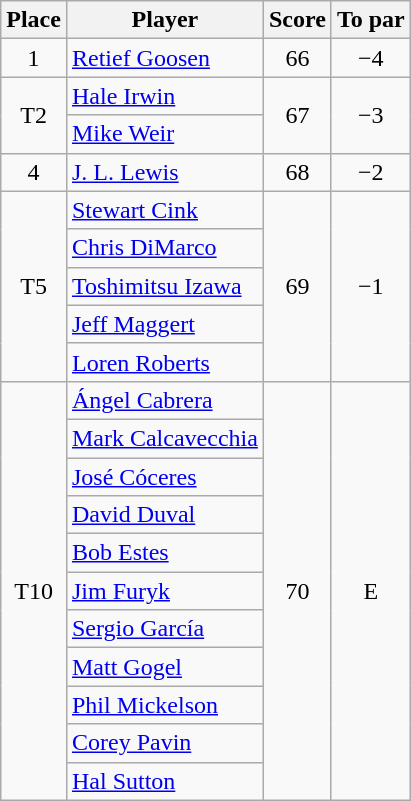<table class="wikitable">
<tr>
<th>Place</th>
<th>Player</th>
<th>Score</th>
<th>To par</th>
</tr>
<tr>
<td align=center>1</td>
<td> <a href='#'>Retief Goosen</a></td>
<td align=center>66</td>
<td align=center>−4</td>
</tr>
<tr>
<td rowspan="2" align=center>T2</td>
<td> <a href='#'>Hale Irwin</a></td>
<td rowspan="2" align=center>67</td>
<td rowspan="2" align=center>−3</td>
</tr>
<tr>
<td> <a href='#'>Mike Weir</a></td>
</tr>
<tr>
<td align=center>4</td>
<td> <a href='#'>J. L. Lewis</a></td>
<td align=center>68</td>
<td align=center>−2</td>
</tr>
<tr>
<td rowspan="5" align=center>T5</td>
<td> <a href='#'>Stewart Cink</a></td>
<td rowspan="5" align=center>69</td>
<td rowspan="5" align=center>−1</td>
</tr>
<tr>
<td> <a href='#'>Chris DiMarco</a></td>
</tr>
<tr>
<td> <a href='#'>Toshimitsu Izawa</a></td>
</tr>
<tr>
<td> <a href='#'>Jeff Maggert</a></td>
</tr>
<tr>
<td> <a href='#'>Loren Roberts</a></td>
</tr>
<tr>
<td rowspan="11" align=center>T10</td>
<td> <a href='#'>Ángel Cabrera</a></td>
<td rowspan="11" align=center>70</td>
<td rowspan="11" align=center>E</td>
</tr>
<tr>
<td> <a href='#'>Mark Calcavecchia</a></td>
</tr>
<tr>
<td> <a href='#'>José Cóceres</a></td>
</tr>
<tr>
<td> <a href='#'>David Duval</a></td>
</tr>
<tr>
<td> <a href='#'>Bob Estes</a></td>
</tr>
<tr>
<td> <a href='#'>Jim Furyk</a></td>
</tr>
<tr>
<td> <a href='#'>Sergio García</a></td>
</tr>
<tr>
<td> <a href='#'>Matt Gogel</a></td>
</tr>
<tr>
<td> <a href='#'>Phil Mickelson</a></td>
</tr>
<tr>
<td> <a href='#'>Corey Pavin</a></td>
</tr>
<tr>
<td> <a href='#'>Hal Sutton</a></td>
</tr>
</table>
